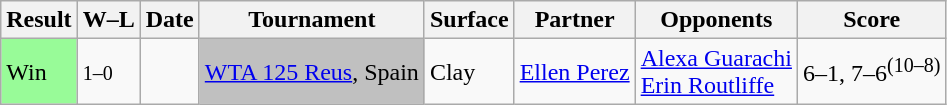<table class="sortable wikitable">
<tr>
<th>Result</th>
<th class="unsortable">W–L</th>
<th>Date</th>
<th>Tournament</th>
<th>Surface</th>
<th>Partner</th>
<th>Opponents</th>
<th class="unsortable">Score</th>
</tr>
<tr>
<td style="background:#98fb98;">Win</td>
<td><small>1–0</small></td>
<td><a href='#'></a></td>
<td bgcolor=silver><a href='#'>WTA 125 Reus</a>, Spain</td>
<td>Clay</td>
<td> <a href='#'>Ellen Perez</a></td>
<td> <a href='#'>Alexa Guarachi</a> <br>  <a href='#'>Erin Routliffe</a></td>
<td>6–1, 7–6<sup>(10–8)</sup></td>
</tr>
</table>
